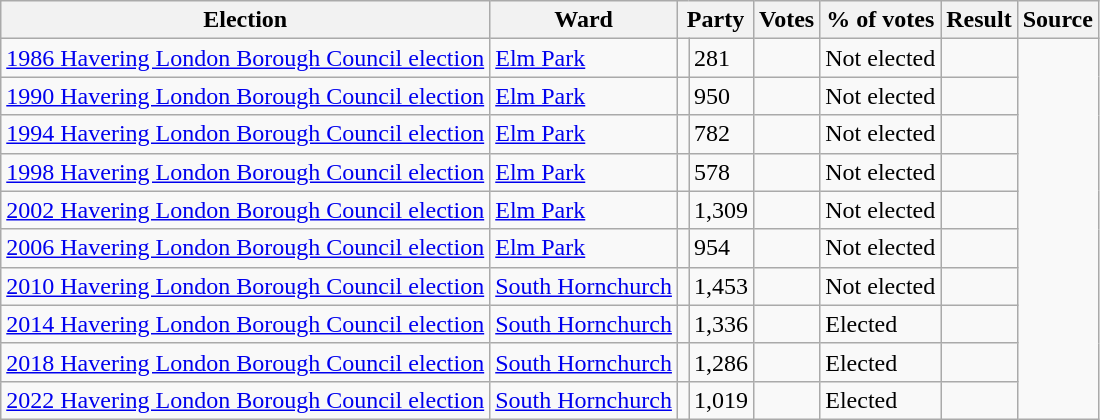<table class="wikitable">
<tr>
<th>Election</th>
<th>Ward</th>
<th colspan=2>Party</th>
<th>Votes</th>
<th>% of votes</th>
<th>Result</th>
<th>Source</th>
</tr>
<tr>
<td><a href='#'>1986 Havering London Borough Council election</a></td>
<td><a href='#'>Elm Park</a></td>
<td></td>
<td>281</td>
<td></td>
<td>Not elected</td>
<td></td>
</tr>
<tr>
<td><a href='#'>1990 Havering London Borough Council election</a></td>
<td><a href='#'>Elm Park</a></td>
<td></td>
<td>950</td>
<td></td>
<td>Not elected</td>
<td></td>
</tr>
<tr>
<td><a href='#'>1994 Havering London Borough Council election</a></td>
<td><a href='#'>Elm Park</a></td>
<td></td>
<td>782</td>
<td></td>
<td>Not elected</td>
<td></td>
</tr>
<tr>
<td><a href='#'>1998 Havering London Borough Council election</a></td>
<td><a href='#'>Elm Park</a></td>
<td></td>
<td>578</td>
<td></td>
<td>Not elected</td>
<td></td>
</tr>
<tr>
<td><a href='#'>2002 Havering London Borough Council election</a></td>
<td><a href='#'>Elm Park</a></td>
<td></td>
<td>1,309</td>
<td></td>
<td>Not elected</td>
<td></td>
</tr>
<tr>
<td><a href='#'>2006 Havering London Borough Council election</a></td>
<td><a href='#'>Elm Park</a></td>
<td></td>
<td>954</td>
<td></td>
<td>Not elected</td>
<td></td>
</tr>
<tr>
<td><a href='#'>2010 Havering London Borough Council election</a></td>
<td><a href='#'>South Hornchurch</a></td>
<td></td>
<td>1,453</td>
<td></td>
<td>Not elected</td>
<td></td>
</tr>
<tr>
<td><a href='#'>2014 Havering London Borough Council election</a></td>
<td><a href='#'>South Hornchurch</a></td>
<td></td>
<td>1,336</td>
<td></td>
<td>Elected</td>
<td></td>
</tr>
<tr>
<td><a href='#'>2018 Havering London Borough Council election</a></td>
<td><a href='#'>South Hornchurch</a></td>
<td></td>
<td>1,286</td>
<td></td>
<td>Elected</td>
<td></td>
</tr>
<tr>
<td><a href='#'>2022 Havering London Borough Council election</a></td>
<td><a href='#'>South Hornchurch</a></td>
<td></td>
<td>1,019</td>
<td></td>
<td>Elected</td>
<td></td>
</tr>
</table>
